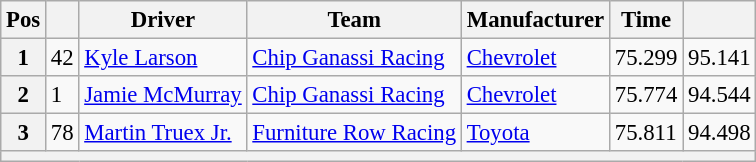<table class="wikitable" style="font-size:95%">
<tr>
<th>Pos</th>
<th></th>
<th>Driver</th>
<th>Team</th>
<th>Manufacturer</th>
<th>Time</th>
<th></th>
</tr>
<tr>
<th>1</th>
<td>42</td>
<td><a href='#'>Kyle Larson</a></td>
<td><a href='#'>Chip Ganassi Racing</a></td>
<td><a href='#'>Chevrolet</a></td>
<td>75.299</td>
<td>95.141</td>
</tr>
<tr>
<th>2</th>
<td>1</td>
<td><a href='#'>Jamie McMurray</a></td>
<td><a href='#'>Chip Ganassi Racing</a></td>
<td><a href='#'>Chevrolet</a></td>
<td>75.774</td>
<td>94.544</td>
</tr>
<tr>
<th>3</th>
<td>78</td>
<td><a href='#'>Martin Truex Jr.</a></td>
<td><a href='#'>Furniture Row Racing</a></td>
<td><a href='#'>Toyota</a></td>
<td>75.811</td>
<td>94.498</td>
</tr>
<tr>
<th colspan="7"></th>
</tr>
</table>
